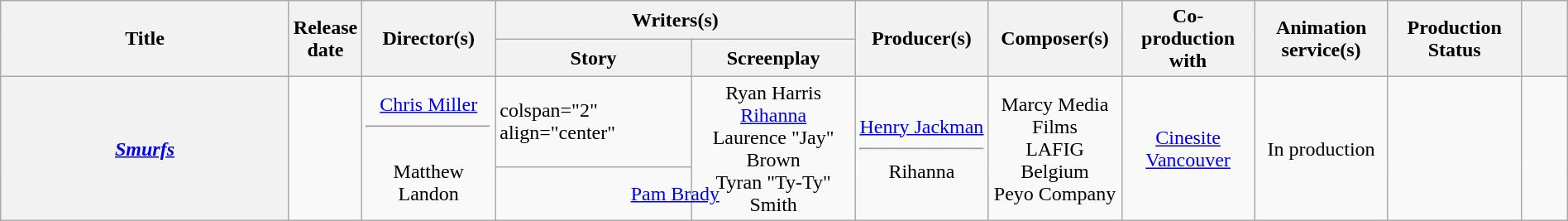<table class="wikitable plainrowheaders sortable" style="width:100%;">
<tr>
<th rowspan="2" width="225">Title</th>
<th rowspan="2" width="40">Release date</th>
<th rowspan="2" width="100">Director(s)</th>
<th colspan="2" width="150">Writers(s)</th>
<th rowspan="2" width="100">Producer(s)</th>
<th rowspan="2" width="100">Composer(s)</th>
<th rowspan="2" width="100">Co-production with</th>
<th rowspan="2" width="100">Animation service(s)</th>
<th rowspan="2" width="100">Production Status</th>
<th rowspan="2" style="width:30px;" class="unsortable"></th>
</tr>
<tr>
<th>Story</th>
<th>Screenplay</th>
</tr>
<tr>
<th rowspan="2" scope="row"><em><a href='#'>Smurfs</a></em></th>
<td rowspan="2" align="center"></td>
<td rowspan="2" align="center"><a href='#'>Chris Miller</a> <hr><br>Matthew Landon</td>
<td>colspan="2" align="center" </td>
<td rowspan="2" align="center">Ryan Harris<br><a href='#'>Rihanna</a><br>Laurence "Jay" Brown<br>Tyran "Ty-Ty" Smith</td>
<td rowspan="2" align="center"><a href='#'>Henry Jackman</a><br><hr>Rihanna<br></td>
<td rowspan="2" align="center">Marcy Media Films<br>LAFIG Belgium<br>Peyo Company</td>
<td rowspan="2" align="center"><a href='#'>Cinesite Vancouver</a></td>
<td rowspan="6" align="center">In production</td>
<td rowspan="2" align="center"></td>
</tr>
<tr>
<td colspan="2" align="center"><a href='#'>Pam Brady</a></td>
</tr>
</table>
